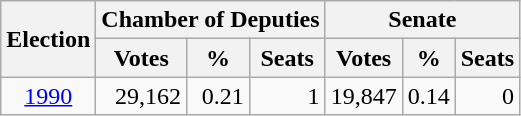<table class=wikitable style=text-align:right>
<tr>
<th rowspan=2>Election</th>
<th colspan=3>Chamber of Deputies</th>
<th colspan=3>Senate</th>
</tr>
<tr>
<th>Votes</th>
<th>%</th>
<th>Seats</th>
<th>Votes</th>
<th>%</th>
<th>Seats</th>
</tr>
<tr>
<td align=center><a href='#'>1990</a></td>
<td>29,162</td>
<td>0.21</td>
<td>1</td>
<td>19,847</td>
<td>0.14</td>
<td>0</td>
</tr>
</table>
